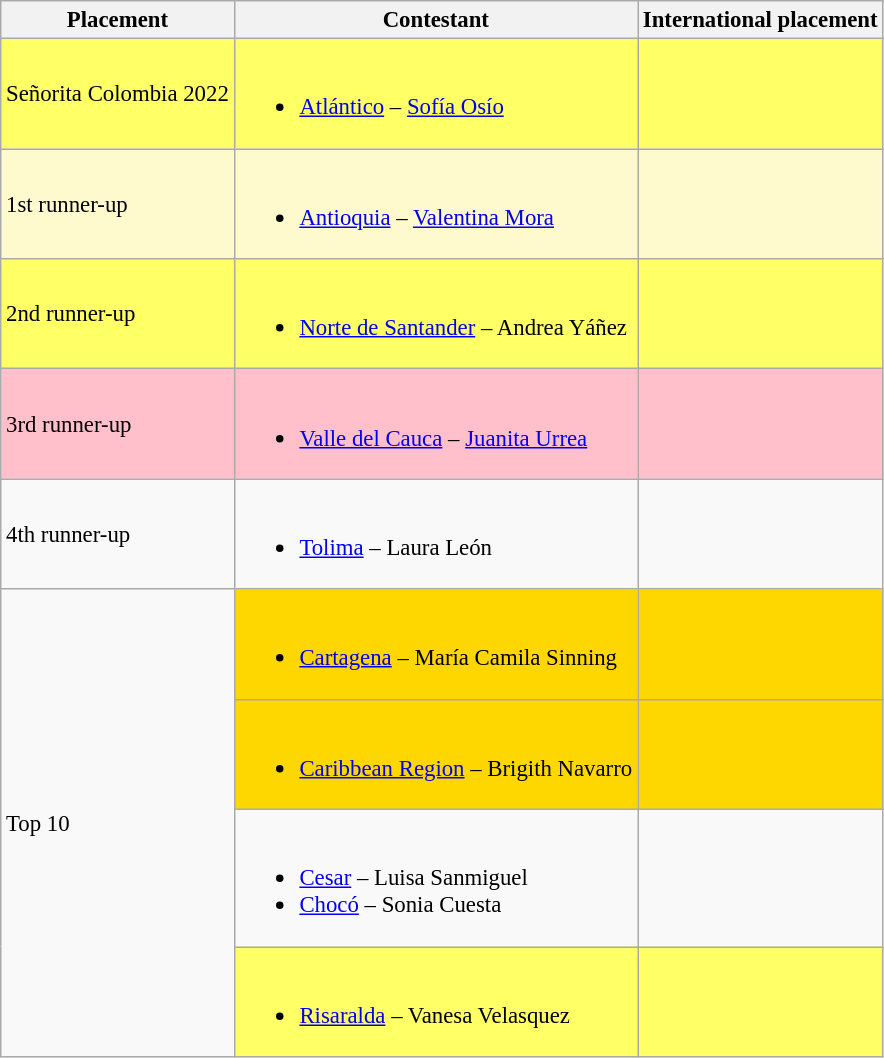<table class="wikitable sortable" style="font-size: 95%;">
<tr>
<th>Placement</th>
<th>Contestant</th>
<th>International placement</th>
</tr>
<tr style="background:#FFFF66;">
<td>Señorita Colombia 2022</td>
<td><br><ul><li><a href='#'>Atlántico</a> – <a href='#'>Sofía Osío</a></li></ul></td>
<td></td>
</tr>
<tr style="background:#FFFACD;">
<td>1st runner-up</td>
<td><br><ul><li><a href='#'>Antioquia</a> – <a href='#'>Valentina Mora</a></li></ul></td>
<td></td>
</tr>
<tr style="background:#FFFF66;">
<td>2nd runner-up</td>
<td><br><ul><li><a href='#'>Norte de Santander</a> – Andrea Yáñez</li></ul></td>
<td></td>
</tr>
<tr style="background:pink;">
<td>3rd runner-up</td>
<td><br><ul><li><a href='#'>Valle del Cauca</a> – <a href='#'>Juanita Urrea</a></li></ul></td>
<td></td>
</tr>
<tr>
<td>4th runner-up</td>
<td><br><ul><li><a href='#'>Tolima</a> – Laura León</li></ul></td>
</tr>
<tr>
<td rowspan=4>Top 10</td>
<td style="background-color:gold"><br><ul><li><a href='#'>Cartagena</a> – María Camila Sinning</li></ul></td>
<td style="background-color:gold"></td>
</tr>
<tr>
<td style="background-color:gold"><br><ul><li><a href='#'>Caribbean Region</a> – Brigith Navarro</li></ul></td>
<td style="background-color:gold"></td>
</tr>
<tr>
<td><br><ul><li><a href='#'>Cesar</a> – Luisa Sanmiguel</li><li><a href='#'>Chocó</a> – Sonia Cuesta</li></ul></td>
</tr>
<tr>
<td style="background:#FFFF66;"><br><ul><li><a href='#'>Risaralda</a> – Vanesa Velasquez</li></ul></td>
<td style="background:#FFFF66;"></td>
</tr>
</table>
